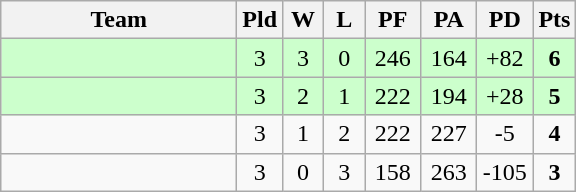<table class="wikitable" style="text-align:center;">
<tr>
<th width=150>Team</th>
<th width=20>Pld</th>
<th width=20>W</th>
<th width=20>L</th>
<th width=30>PF</th>
<th width=30>PA</th>
<th width=30>PD</th>
<th width=20>Pts</th>
</tr>
<tr bgcolor="#ccffcc">
<td align="left"></td>
<td>3</td>
<td>3</td>
<td>0</td>
<td>246</td>
<td>164</td>
<td>+82</td>
<td><strong>6</strong></td>
</tr>
<tr bgcolor="#ccffcc">
<td align="left"></td>
<td>3</td>
<td>2</td>
<td>1</td>
<td>222</td>
<td>194</td>
<td>+28</td>
<td><strong>5</strong></td>
</tr>
<tr>
<td align="left"></td>
<td>3</td>
<td>1</td>
<td>2</td>
<td>222</td>
<td>227</td>
<td>-5</td>
<td><strong>4</strong></td>
</tr>
<tr>
<td align="left"></td>
<td>3</td>
<td>0</td>
<td>3</td>
<td>158</td>
<td>263</td>
<td>-105</td>
<td><strong>3</strong></td>
</tr>
</table>
